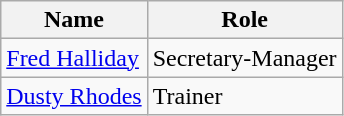<table class="wikitable">
<tr>
<th>Name</th>
<th>Role</th>
</tr>
<tr>
<td> <a href='#'>Fred Halliday</a></td>
<td>Secretary-Manager</td>
</tr>
<tr>
<td> <a href='#'>Dusty Rhodes</a></td>
<td>Trainer</td>
</tr>
</table>
